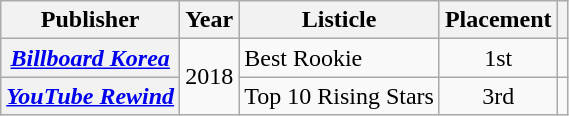<table class="wikitable plainrowheaders sortable" style="text-align:center">
<tr>
<th scope="col">Publisher </th>
<th scope="col">Year </th>
<th scope="col">Listicle </th>
<th scope="col">Placement </th>
<th scope="col" class="unsortable"></th>
</tr>
<tr>
<th scope="row"><em><a href='#'>Billboard Korea</a></em></th>
<td rowspan="2">2018</td>
<td style="text-align:left">Best Rookie</td>
<td>1st</td>
<td></td>
</tr>
<tr>
<th scope="row"><em><a href='#'>YouTube Rewind</a></em></th>
<td style="text-align:left">Top 10 Rising Stars</td>
<td>3rd</td>
<td></td>
</tr>
</table>
